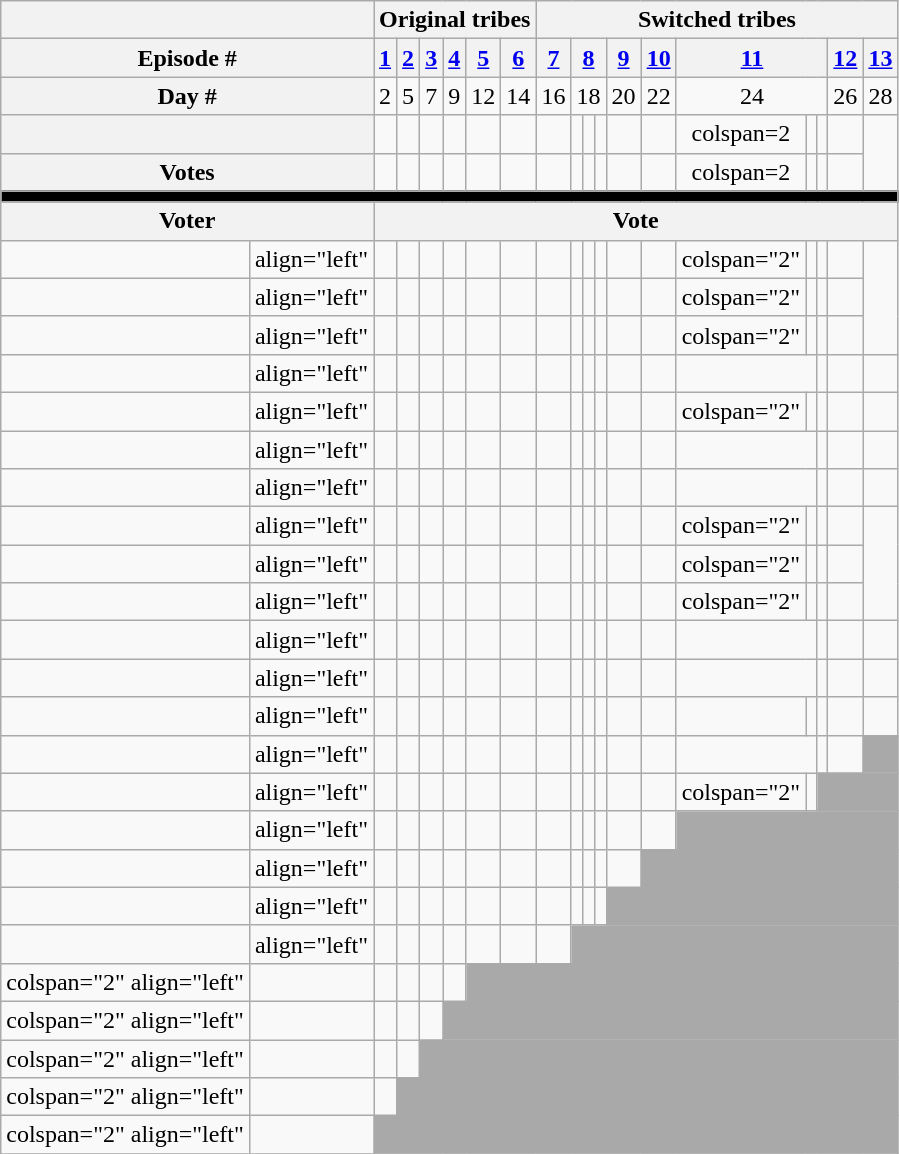<table class="wikitable nowrap" style="text-align:center;">
<tr>
<th colspan="2"></th>
<th colspan="6">Original tribes</th>
<th colspan="11">Switched tribes</th>
</tr>
<tr>
<th colspan="2">Episode #</th>
<th><a href='#'>1</a></th>
<th><a href='#'>2</a></th>
<th><a href='#'>3</a></th>
<th><a href='#'>4</a></th>
<th><a href='#'>5</a></th>
<th><a href='#'>6</a></th>
<th><a href='#'>7</a></th>
<th colspan="3"><a href='#'>8</a></th>
<th><a href='#'>9</a></th>
<th><a href='#'>10</a></th>
<th colspan="3"><a href='#'>11</a></th>
<th><a href='#'>12</a></th>
<th><a href='#'>13</a></th>
</tr>
<tr>
<th colspan="2">Day #</th>
<td>2</td>
<td>5</td>
<td>7</td>
<td>9</td>
<td>12</td>
<td>14</td>
<td>16</td>
<td colspan="3">18</td>
<td>20</td>
<td>22</td>
<td colspan="3">24</td>
<td>26</td>
<td>28</td>
</tr>
<tr>
<th colspan="2"></th>
<td></td>
<td></td>
<td></td>
<td></td>
<td></td>
<td></td>
<td></td>
<td></td>
<td></td>
<td></td>
<td></td>
<td></td>
<td>colspan=2 </td>
<td></td>
<td></td>
<td></td>
</tr>
<tr>
<th colspan="2">Votes</th>
<td></td>
<td></td>
<td></td>
<td></td>
<td></td>
<td></td>
<td></td>
<td></td>
<td></td>
<td></td>
<td></td>
<td></td>
<td>colspan=2 </td>
<td></td>
<td></td>
<td></td>
</tr>
<tr>
<td bgcolor=black colspan="19"></td>
</tr>
<tr>
<th colspan="2">Voter</th>
<th colspan="17">Vote</th>
</tr>
<tr>
<td></td>
<td>align="left" </td>
<td></td>
<td></td>
<td></td>
<td></td>
<td></td>
<td></td>
<td></td>
<td></td>
<td></td>
<td></td>
<td></td>
<td></td>
<td>colspan="2" </td>
<td></td>
<td></td>
<td></td>
</tr>
<tr>
<td></td>
<td>align="left" </td>
<td></td>
<td></td>
<td></td>
<td></td>
<td></td>
<td></td>
<td></td>
<td></td>
<td></td>
<td></td>
<td></td>
<td></td>
<td>colspan="2"</td>
<td></td>
<td></td>
<td></td>
</tr>
<tr>
<td></td>
<td>align="left" </td>
<td></td>
<td></td>
<td></td>
<td></td>
<td></td>
<td></td>
<td></td>
<td></td>
<td></td>
<td></td>
<td></td>
<td></td>
<td>colspan="2"</td>
<td></td>
<td></td>
<td></td>
</tr>
<tr>
<td></td>
<td>align="left" </td>
<td></td>
<td></td>
<td></td>
<td></td>
<td></td>
<td></td>
<td></td>
<td></td>
<td></td>
<td></td>
<td></td>
<td></td>
<td colspan="2"></td>
<td></td>
<td></td>
<td></td>
</tr>
<tr>
<td></td>
<td>align="left" </td>
<td></td>
<td></td>
<td></td>
<td></td>
<td></td>
<td></td>
<td></td>
<td></td>
<td></td>
<td></td>
<td></td>
<td></td>
<td>colspan="2"</td>
<td></td>
<td></td>
<td></td>
</tr>
<tr>
<td></td>
<td>align="left" </td>
<td></td>
<td></td>
<td></td>
<td></td>
<td></td>
<td></td>
<td></td>
<td></td>
<td></td>
<td></td>
<td></td>
<td></td>
<td colspan="2"></td>
<td></td>
<td></td>
<td></td>
</tr>
<tr>
<td></td>
<td>align="left" </td>
<td></td>
<td></td>
<td></td>
<td></td>
<td></td>
<td></td>
<td></td>
<td></td>
<td></td>
<td></td>
<td></td>
<td></td>
<td colspan="2"></td>
<td></td>
<td></td>
<td></td>
</tr>
<tr>
<td></td>
<td>align="left" </td>
<td></td>
<td></td>
<td></td>
<td></td>
<td></td>
<td></td>
<td></td>
<td></td>
<td></td>
<td></td>
<td></td>
<td></td>
<td>colspan="2"</td>
<td></td>
<td></td>
<td></td>
</tr>
<tr>
<td></td>
<td>align="left" </td>
<td></td>
<td></td>
<td></td>
<td></td>
<td></td>
<td></td>
<td></td>
<td></td>
<td></td>
<td></td>
<td></td>
<td></td>
<td>colspan="2"</td>
<td></td>
<td></td>
<td></td>
</tr>
<tr>
<td></td>
<td>align="left" </td>
<td></td>
<td></td>
<td></td>
<td></td>
<td></td>
<td></td>
<td></td>
<td></td>
<td></td>
<td></td>
<td></td>
<td></td>
<td>colspan="2"</td>
<td></td>
<td></td>
<td></td>
</tr>
<tr>
<td></td>
<td>align="left" </td>
<td></td>
<td></td>
<td></td>
<td></td>
<td></td>
<td></td>
<td></td>
<td></td>
<td></td>
<td></td>
<td></td>
<td></td>
<td colspan="2"></td>
<td></td>
<td></td>
<td></td>
</tr>
<tr>
<td></td>
<td>align="left" </td>
<td></td>
<td></td>
<td></td>
<td></td>
<td></td>
<td></td>
<td></td>
<td></td>
<td></td>
<td></td>
<td></td>
<td></td>
<td colspan="2"></td>
<td></td>
<td></td>
<td></td>
</tr>
<tr>
<td></td>
<td>align="left" </td>
<td></td>
<td></td>
<td></td>
<td></td>
<td></td>
<td></td>
<td></td>
<td></td>
<td></td>
<td></td>
<td></td>
<td></td>
<td></td>
<td></td>
<td></td>
<td></td>
<td></td>
</tr>
<tr>
<td></td>
<td>align="left" </td>
<td></td>
<td></td>
<td></td>
<td></td>
<td></td>
<td></td>
<td></td>
<td></td>
<td></td>
<td></td>
<td></td>
<td></td>
<td colspan="2"></td>
<td></td>
<td></td>
<td colspan="16" bgcolor="darkgrey"></td>
</tr>
<tr>
<td></td>
<td>align="left" </td>
<td></td>
<td></td>
<td></td>
<td></td>
<td></td>
<td></td>
<td></td>
<td></td>
<td></td>
<td></td>
<td></td>
<td></td>
<td>colspan="2"</td>
<td></td>
<td colspan="17" bgcolor="darkgrey"></td>
</tr>
<tr>
<td></td>
<td>align="left" </td>
<td></td>
<td></td>
<td></td>
<td></td>
<td></td>
<td></td>
<td></td>
<td></td>
<td></td>
<td></td>
<td></td>
<td></td>
<td colspan="18" bgcolor="darkgrey"></td>
</tr>
<tr>
<td></td>
<td>align="left" </td>
<td></td>
<td></td>
<td></td>
<td></td>
<td></td>
<td></td>
<td></td>
<td></td>
<td></td>
<td></td>
<td></td>
<td colspan="19" bgcolor="darkgrey"></td>
</tr>
<tr>
<td></td>
<td>align="left" </td>
<td></td>
<td></td>
<td></td>
<td></td>
<td></td>
<td></td>
<td></td>
<td></td>
<td></td>
<td></td>
<td colspan="18" bgcolor="darkgrey"></td>
</tr>
<tr>
<td></td>
<td>align="left" </td>
<td></td>
<td></td>
<td></td>
<td></td>
<td></td>
<td></td>
<td></td>
<td colspan="19" bgcolor="darkgrey"></td>
</tr>
<tr>
<td>colspan="2" align="left" </td>
<td></td>
<td></td>
<td></td>
<td></td>
<td></td>
<td colspan="20" bgcolor="darkgrey"></td>
</tr>
<tr>
<td>colspan="2" align="left" </td>
<td></td>
<td></td>
<td></td>
<td></td>
<td colspan="21" bgcolor="darkgrey"></td>
</tr>
<tr>
<td>colspan="2" align="left" </td>
<td></td>
<td></td>
<td></td>
<td colspan="22" bgcolor="darkgrey"></td>
</tr>
<tr>
<td>colspan="2" align="left" </td>
<td></td>
<td></td>
<td colspan="23" bgcolor="darkgrey"></td>
</tr>
<tr>
<td>colspan="2" align="left" </td>
<td></td>
<td colspan="24" bgcolor="darkgrey"></td>
</tr>
<tr>
</tr>
</table>
